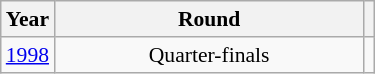<table class="wikitable" style="text-align: center; font-size:90%">
<tr>
<th>Year</th>
<th style="width:200px">Round</th>
<th></th>
</tr>
<tr>
<td><a href='#'>1998</a></td>
<td>Quarter-finals</td>
<td></td>
</tr>
</table>
